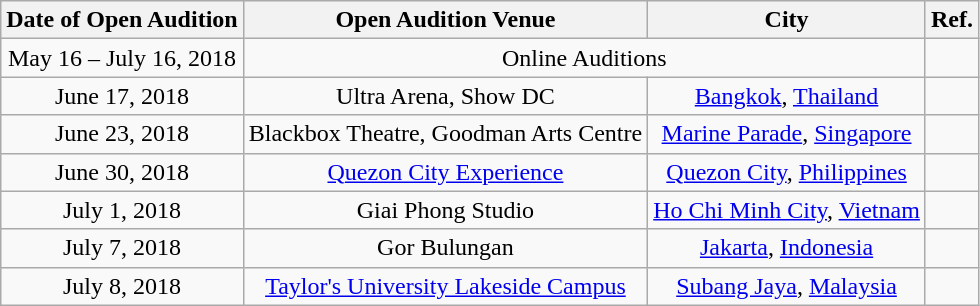<table class="wikitable" width="auto" style="text-align:center; font-size:100%">
<tr>
<th>Date of Open Audition</th>
<th>Open Audition Venue</th>
<th>City</th>
<th>Ref.</th>
</tr>
<tr>
<td>May 16 – July 16, 2018</td>
<td colspan="2">Online Auditions</td>
<td></td>
</tr>
<tr>
<td>June 17, 2018</td>
<td>Ultra Arena, Show DC</td>
<td><a href='#'>Bangkok</a>, <a href='#'>Thailand</a></td>
<td></td>
</tr>
<tr>
<td>June 23, 2018</td>
<td>Blackbox Theatre, Goodman Arts Centre</td>
<td><a href='#'>Marine Parade</a>, <a href='#'>Singapore</a></td>
<td></td>
</tr>
<tr>
<td>June 30, 2018</td>
<td><a href='#'>Quezon City Experience</a></td>
<td><a href='#'>Quezon City</a>, <a href='#'>Philippines</a></td>
<td></td>
</tr>
<tr>
<td>July 1, 2018</td>
<td>Giai Phong Studio</td>
<td><a href='#'>Ho Chi Minh City</a>, <a href='#'>Vietnam</a></td>
<td></td>
</tr>
<tr>
<td>July 7, 2018</td>
<td>Gor Bulungan</td>
<td><a href='#'>Jakarta</a>, <a href='#'>Indonesia</a></td>
<td></td>
</tr>
<tr>
<td>July 8, 2018</td>
<td><a href='#'>Taylor's University Lakeside Campus</a></td>
<td><a href='#'>Subang Jaya</a>, <a href='#'>Malaysia</a></td>
<td></td>
</tr>
</table>
